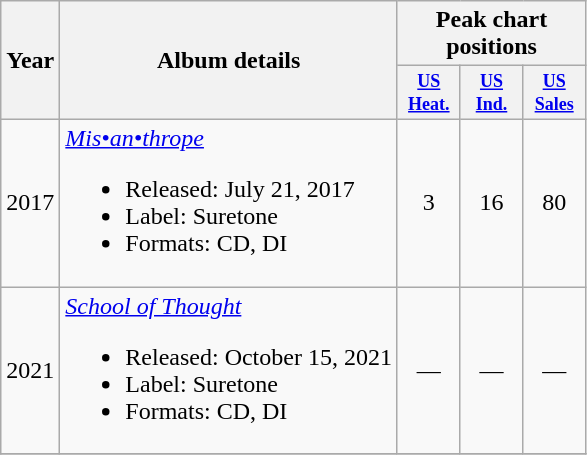<table class="wikitable">
<tr>
<th rowspan="2">Year</th>
<th rowspan="2">Album details</th>
<th colspan="3">Peak chart positions</th>
</tr>
<tr>
<th style="width:3em;font-size:75%"><a href='#'>US<br>Heat.</a><br></th>
<th style="width:3em;font-size:75%"><a href='#'>US<br>Ind.</a><br></th>
<th style="width:3em;font-size:75%"><a href='#'>US<br>Sales</a><br></th>
</tr>
<tr>
<td style="text-align:center;">2017</td>
<td align="left"><em><a href='#'>Mis•an•thrope</a></em><br><ul><li>Released: July 21, 2017</li><li>Label: Suretone</li><li>Formats: CD, DI</li></ul></td>
<td style="text-align:center;">3</td>
<td style="text-align:center;">16</td>
<td style="text-align:center;">80</td>
</tr>
<tr>
<td style="text-align:center;">2021</td>
<td align="left"><em><a href='#'>School of Thought</a></em><br><ul><li>Released: October 15, 2021</li><li>Label: Suretone</li><li>Formats: CD, DI</li></ul></td>
<td style="text-align:center;">—</td>
<td style="text-align:center;">—</td>
<td style="text-align:center;">—</td>
</tr>
<tr>
</tr>
</table>
